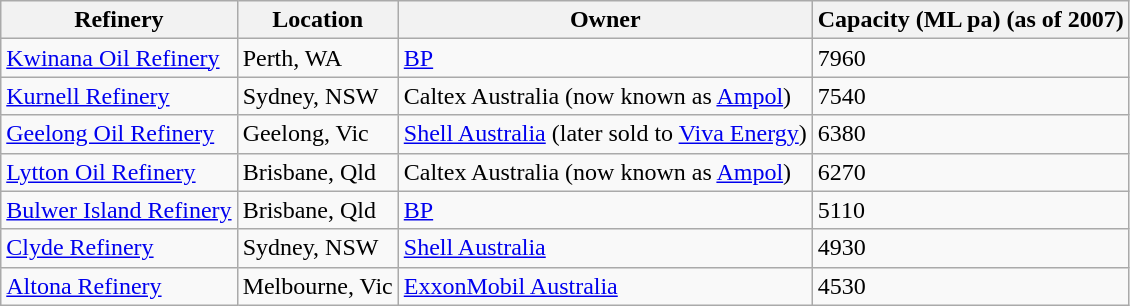<table class="wikitable sortable">
<tr>
<th>Refinery</th>
<th class=unsortable>Location</th>
<th class=unsortable>Owner</th>
<th>Capacity (ML pa) (as of 2007)</th>
</tr>
<tr>
<td><a href='#'>Kwinana Oil Refinery</a></td>
<td>Perth, WA</td>
<td><a href='#'>BP</a></td>
<td>7960</td>
</tr>
<tr>
<td><a href='#'>Kurnell Refinery</a></td>
<td>Sydney, NSW</td>
<td>Caltex Australia (now known as <a href='#'>Ampol</a>)</td>
<td>7540</td>
</tr>
<tr>
<td><a href='#'>Geelong Oil Refinery</a></td>
<td>Geelong, Vic</td>
<td><a href='#'>Shell Australia</a> (later sold to <a href='#'>Viva Energy</a>)</td>
<td>6380</td>
</tr>
<tr>
<td><a href='#'>Lytton Oil Refinery</a></td>
<td>Brisbane, Qld</td>
<td>Caltex Australia (now known as <a href='#'>Ampol</a>)</td>
<td>6270</td>
</tr>
<tr>
<td><a href='#'>Bulwer Island Refinery</a></td>
<td>Brisbane, Qld</td>
<td><a href='#'>BP</a></td>
<td>5110</td>
</tr>
<tr>
<td><a href='#'>Clyde Refinery</a></td>
<td>Sydney, NSW</td>
<td><a href='#'>Shell Australia</a></td>
<td>4930</td>
</tr>
<tr>
<td><a href='#'>Altona Refinery</a></td>
<td>Melbourne, Vic</td>
<td><a href='#'>ExxonMobil Australia</a></td>
<td>4530</td>
</tr>
</table>
